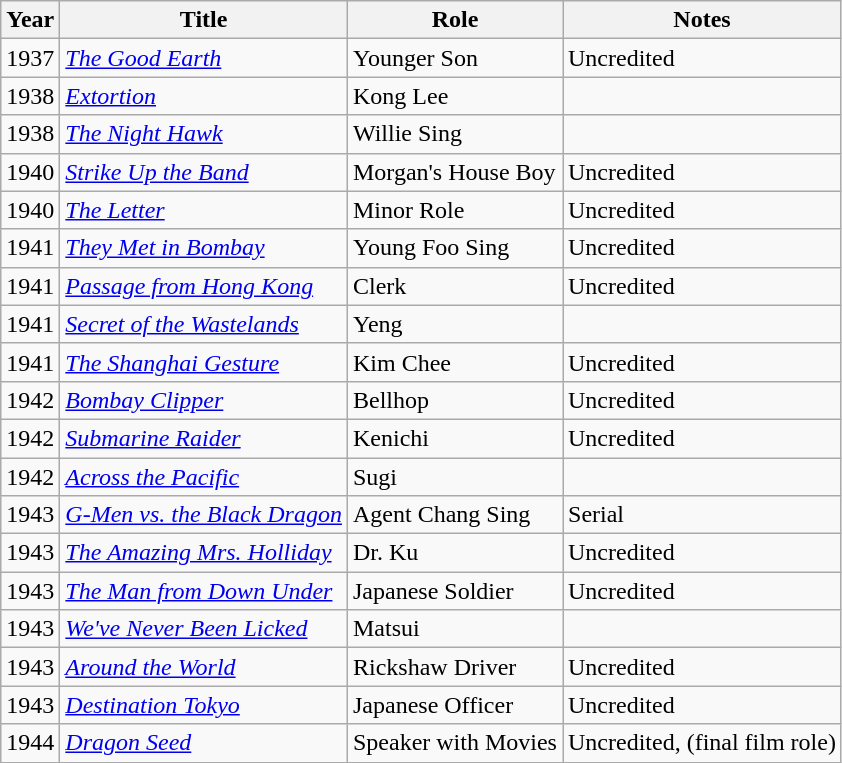<table class="wikitable">
<tr>
<th>Year</th>
<th>Title</th>
<th>Role</th>
<th>Notes</th>
</tr>
<tr>
<td>1937</td>
<td><em><a href='#'>The Good Earth</a></em></td>
<td>Younger Son</td>
<td>Uncredited</td>
</tr>
<tr>
<td>1938</td>
<td><em><a href='#'>Extortion</a></em></td>
<td>Kong Lee</td>
<td></td>
</tr>
<tr>
<td>1938</td>
<td><em><a href='#'>The Night Hawk</a></em></td>
<td>Willie Sing</td>
<td></td>
</tr>
<tr>
<td>1940</td>
<td><em><a href='#'>Strike Up the Band</a></em></td>
<td>Morgan's House Boy</td>
<td>Uncredited</td>
</tr>
<tr>
<td>1940</td>
<td><em><a href='#'>The Letter</a></em></td>
<td>Minor Role</td>
<td>Uncredited</td>
</tr>
<tr>
<td>1941</td>
<td><em><a href='#'>They Met in Bombay</a></em></td>
<td>Young Foo Sing</td>
<td>Uncredited</td>
</tr>
<tr>
<td>1941</td>
<td><em><a href='#'>Passage from Hong Kong</a></em></td>
<td>Clerk</td>
<td>Uncredited</td>
</tr>
<tr>
<td>1941</td>
<td><em><a href='#'>Secret of the Wastelands</a></em></td>
<td>Yeng</td>
<td></td>
</tr>
<tr>
<td>1941</td>
<td><em><a href='#'>The Shanghai Gesture</a></em></td>
<td>Kim Chee</td>
<td>Uncredited</td>
</tr>
<tr>
<td>1942</td>
<td><em><a href='#'>Bombay Clipper</a></em></td>
<td>Bellhop</td>
<td>Uncredited</td>
</tr>
<tr>
<td>1942</td>
<td><em><a href='#'>Submarine Raider</a></em></td>
<td>Kenichi</td>
<td>Uncredited</td>
</tr>
<tr>
<td>1942</td>
<td><em><a href='#'>Across the Pacific</a></em></td>
<td>Sugi</td>
<td></td>
</tr>
<tr>
<td>1943</td>
<td><em><a href='#'>G-Men vs. the Black Dragon</a></em></td>
<td>Agent Chang Sing</td>
<td>Serial</td>
</tr>
<tr>
<td>1943</td>
<td><em><a href='#'>The Amazing Mrs. Holliday</a></em></td>
<td>Dr. Ku</td>
<td>Uncredited</td>
</tr>
<tr>
<td>1943</td>
<td><em><a href='#'>The Man from Down Under</a></em></td>
<td>Japanese Soldier</td>
<td>Uncredited</td>
</tr>
<tr>
<td>1943</td>
<td><em><a href='#'>We've Never Been Licked</a></em></td>
<td>Matsui</td>
<td></td>
</tr>
<tr>
<td>1943</td>
<td><em><a href='#'>Around the World</a></em></td>
<td>Rickshaw Driver</td>
<td>Uncredited</td>
</tr>
<tr>
<td>1943</td>
<td><em><a href='#'>Destination Tokyo</a></em></td>
<td>Japanese Officer</td>
<td>Uncredited</td>
</tr>
<tr>
<td>1944</td>
<td><em><a href='#'>Dragon Seed</a></em></td>
<td>Speaker with Movies</td>
<td>Uncredited, (final film role)</td>
</tr>
</table>
